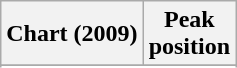<table class="wikitable plainrowheaders">
<tr>
<th scope="col">Chart (2009)</th>
<th scope="col">Peak<br>position</th>
</tr>
<tr>
</tr>
<tr>
</tr>
</table>
